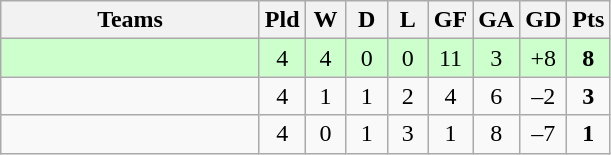<table class="wikitable" style="text-align: center;">
<tr>
<th width=165>Teams</th>
<th width=20>Pld</th>
<th width=20>W</th>
<th width=20>D</th>
<th width=20>L</th>
<th width=20>GF</th>
<th width=20>GA</th>
<th width=20>GD</th>
<th width=20>Pts</th>
</tr>
<tr align=center style="background:#ccffcc;">
<td style="text-align:left;"></td>
<td>4</td>
<td>4</td>
<td>0</td>
<td>0</td>
<td>11</td>
<td>3</td>
<td>+8</td>
<td><strong>8</strong></td>
</tr>
<tr align=center>
<td style="text-align:left;"></td>
<td>4</td>
<td>1</td>
<td>1</td>
<td>2</td>
<td>4</td>
<td>6</td>
<td>–2</td>
<td><strong>3</strong></td>
</tr>
<tr align=center>
<td style="text-align:left;"></td>
<td>4</td>
<td>0</td>
<td>1</td>
<td>3</td>
<td>1</td>
<td>8</td>
<td>–7</td>
<td><strong>1</strong></td>
</tr>
</table>
